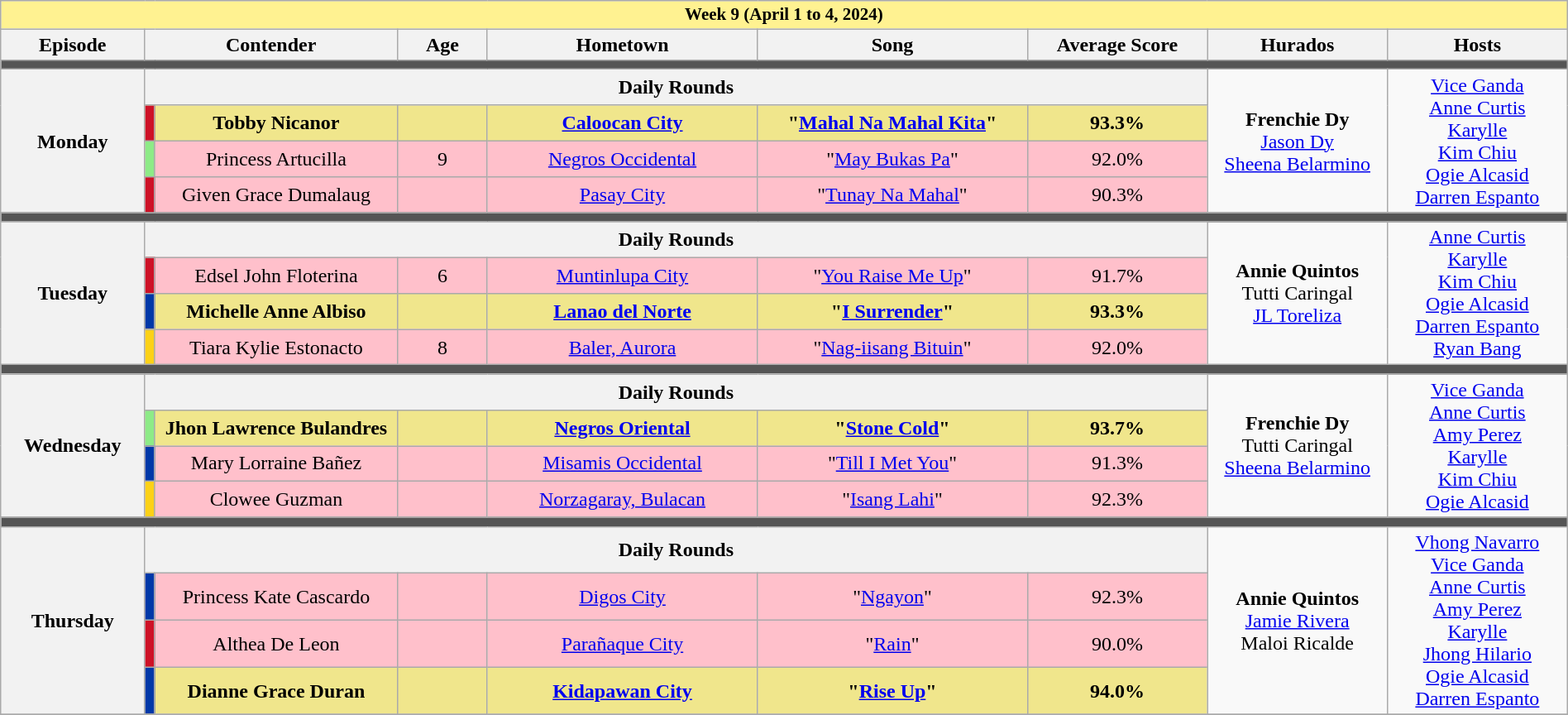<table class="wikitable mw-collapsible mw-collapsed" style="width:100%; text-align:center;">
<tr>
<th colspan="9" style="background-color:#fff291;font-size:14px">Week 9 (April 1 to 4, 2024)</th>
</tr>
<tr>
<th width="8%">Episode</th>
<th colspan="2" width="14%">Contender</th>
<th width="5%">Age</th>
<th width="15%">Hometown</th>
<th width="15%">Song</th>
<th width="10%">Average Score</th>
<th width="10%">Hurados</th>
<th width="10%">Hosts</th>
</tr>
<tr>
<td colspan="9" style="background:#555;"></td>
</tr>
<tr>
<th rowspan="4">Monday<br></th>
<th colspan="6">Daily Rounds</th>
<td rowspan="4"><strong>Frenchie Dy</strong><br><a href='#'>Jason Dy</a><br><a href='#'>Sheena Belarmino</a></td>
<td rowspan="4"><a href='#'>Vice Ganda</a><br><a href='#'>Anne Curtis</a><br><a href='#'>Karylle</a><br><a href='#'>Kim Chiu</a><br><a href='#'>Ogie Alcasid</a><br><a href='#'>Darren Espanto</a></td>
</tr>
<tr style="background:Khaki" |>
<td style="background:#CE1126"></td>
<td><strong>Tobby Nicanor</strong></td>
<td></td>
<td><strong><a href='#'>Caloocan City</a></strong></td>
<td><strong>"<a href='#'>Mahal Na Mahal Kita</a>"</strong></td>
<td><strong>93.3%</strong></td>
</tr>
<tr style="background:pink" |>
<td style="background:#8deb87"></td>
<td>Princess Artucilla</td>
<td>9</td>
<td><a href='#'>Negros Occidental</a></td>
<td>"<a href='#'>May Bukas Pa</a>"</td>
<td>92.0%</td>
</tr>
<tr style="background:pink" |>
<td style="background:#CE1126"></td>
<td>Given Grace Dumalaug</td>
<td></td>
<td><a href='#'>Pasay City</a></td>
<td>"<a href='#'>Tunay Na Mahal</a>"</td>
<td>90.3%</td>
</tr>
<tr>
<td colspan="9" style="background:#555;"></td>
</tr>
<tr>
<th rowspan="4">Tuesday<br></th>
<th colspan="6">Daily Rounds</th>
<td rowspan="4"><strong>Annie Quintos</strong><br>Tutti Caringal<br><a href='#'>JL Toreliza</a></td>
<td rowspan="4"><a href='#'>Anne Curtis</a><br><a href='#'>Karylle</a><br><a href='#'>Kim Chiu</a><br><a href='#'>Ogie Alcasid</a><br><a href='#'>Darren Espanto</a><br><a href='#'>Ryan Bang</a></td>
</tr>
<tr style="background:pink" |>
<td style="background:#CE1126"></td>
<td>Edsel John Floterina</td>
<td>6</td>
<td><a href='#'>Muntinlupa City</a></td>
<td>"<a href='#'>You Raise Me Up</a>"</td>
<td>91.7%</td>
</tr>
<tr style="background:Khaki" |>
<td style="background:#0038A8"></td>
<td><strong>Michelle Anne Albiso</strong></td>
<td></td>
<td><strong><a href='#'>Lanao del Norte</a></strong></td>
<td><strong>"<a href='#'>I Surrender</a>"</strong></td>
<td><strong>93.3%</strong></td>
</tr>
<tr style="background:pink" |>
<td style="background:#FCD116"></td>
<td>Tiara Kylie Estonacto</td>
<td>8</td>
<td><a href='#'>Baler, Aurora</a></td>
<td>"<a href='#'>Nag-iisang Bituin</a>"</td>
<td>92.0%</td>
</tr>
<tr>
<td colspan="9" style="background:#555;"></td>
</tr>
<tr>
<th rowspan="4">Wednesday<br></th>
<th colspan="6">Daily Rounds</th>
<td rowspan="4"><strong>Frenchie Dy</strong><br>Tutti Caringal<br><a href='#'>Sheena Belarmino</a></td>
<td rowspan="4"><a href='#'>Vice Ganda</a><br><a href='#'>Anne Curtis</a><br><a href='#'>Amy Perez</a><br><a href='#'>Karylle</a><br><a href='#'>Kim Chiu</a><br><a href='#'>Ogie Alcasid</a></td>
</tr>
<tr style="background:Khaki" |>
<td style="background:#8deb87"></td>
<td><strong>Jhon Lawrence Bulandres</strong></td>
<td></td>
<td><strong><a href='#'>Negros Oriental</a></strong></td>
<td><strong>"<a href='#'>Stone Cold</a>"</strong></td>
<td><strong>93.7%</strong></td>
</tr>
<tr style="background:pink" |>
<td style="background:#0038A8"></td>
<td>Mary Lorraine Bañez</td>
<td></td>
<td><a href='#'>Misamis Occidental</a></td>
<td>"<a href='#'>Till I Met You</a>"</td>
<td>91.3%</td>
</tr>
<tr style="background:pink" |>
<td style="background:#FCD116"></td>
<td>Clowee Guzman</td>
<td></td>
<td><a href='#'>Norzagaray, Bulacan</a></td>
<td>"<a href='#'>Isang Lahi</a>"</td>
<td>92.3%</td>
</tr>
<tr>
<td colspan="9" style="background:#555;"></td>
</tr>
<tr>
<th rowspan="4">Thursday<br></th>
<th colspan="6">Daily Rounds</th>
<td rowspan="4"><strong>Annie Quintos</strong><br><a href='#'>Jamie Rivera</a><br>Maloi Ricalde</td>
<td rowspan="4"><a href='#'>Vhong Navarro</a><br><a href='#'>Vice Ganda</a><br><a href='#'>Anne Curtis</a><br><a href='#'>Amy Perez</a><br><a href='#'>Karylle</a><br><a href='#'>Jhong Hilario</a><br><a href='#'>Ogie Alcasid</a><br><a href='#'>Darren Espanto</a></td>
</tr>
<tr style="background:pink" |>
<td style="background:#0038A8"></td>
<td>Princess Kate Cascardo</td>
<td></td>
<td><a href='#'>Digos City</a></td>
<td>"<a href='#'>Ngayon</a>"</td>
<td>92.3%</td>
</tr>
<tr style="background:pink" |>
<td style="background:#CE1126"></td>
<td>Althea De Leon</td>
<td></td>
<td><a href='#'>Parañaque City</a></td>
<td>"<a href='#'>Rain</a>"</td>
<td>90.0%</td>
</tr>
<tr style="background:Khaki" |>
<td style="background:#0038A8"></td>
<td><strong>Dianne Grace Duran</strong></td>
<td></td>
<td><strong><a href='#'>Kidapawan City</a></strong></td>
<td><strong>"<a href='#'>Rise Up</a>"</strong></td>
<td><strong>94.0%</strong></td>
</tr>
<tr>
</tr>
</table>
